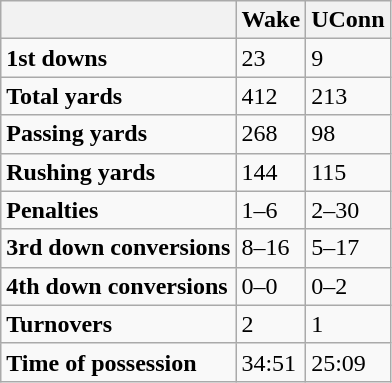<table class="wikitable">
<tr>
<th></th>
<th>Wake</th>
<th>UConn</th>
</tr>
<tr>
<td><strong>1st downs</strong></td>
<td>23</td>
<td>9</td>
</tr>
<tr>
<td><strong>Total yards</strong></td>
<td>412</td>
<td>213</td>
</tr>
<tr>
<td><strong>Passing yards</strong></td>
<td>268</td>
<td>98</td>
</tr>
<tr>
<td><strong>Rushing yards</strong></td>
<td>144</td>
<td>115</td>
</tr>
<tr>
<td><strong>Penalties</strong></td>
<td>1–6</td>
<td>2–30</td>
</tr>
<tr>
<td><strong>3rd down conversions</strong></td>
<td>8–16</td>
<td>5–17</td>
</tr>
<tr>
<td><strong>4th down conversions</strong></td>
<td>0–0</td>
<td>0–2</td>
</tr>
<tr>
<td><strong>Turnovers</strong></td>
<td>2</td>
<td>1</td>
</tr>
<tr>
<td><strong>Time of possession</strong></td>
<td>34:51</td>
<td>25:09</td>
</tr>
</table>
